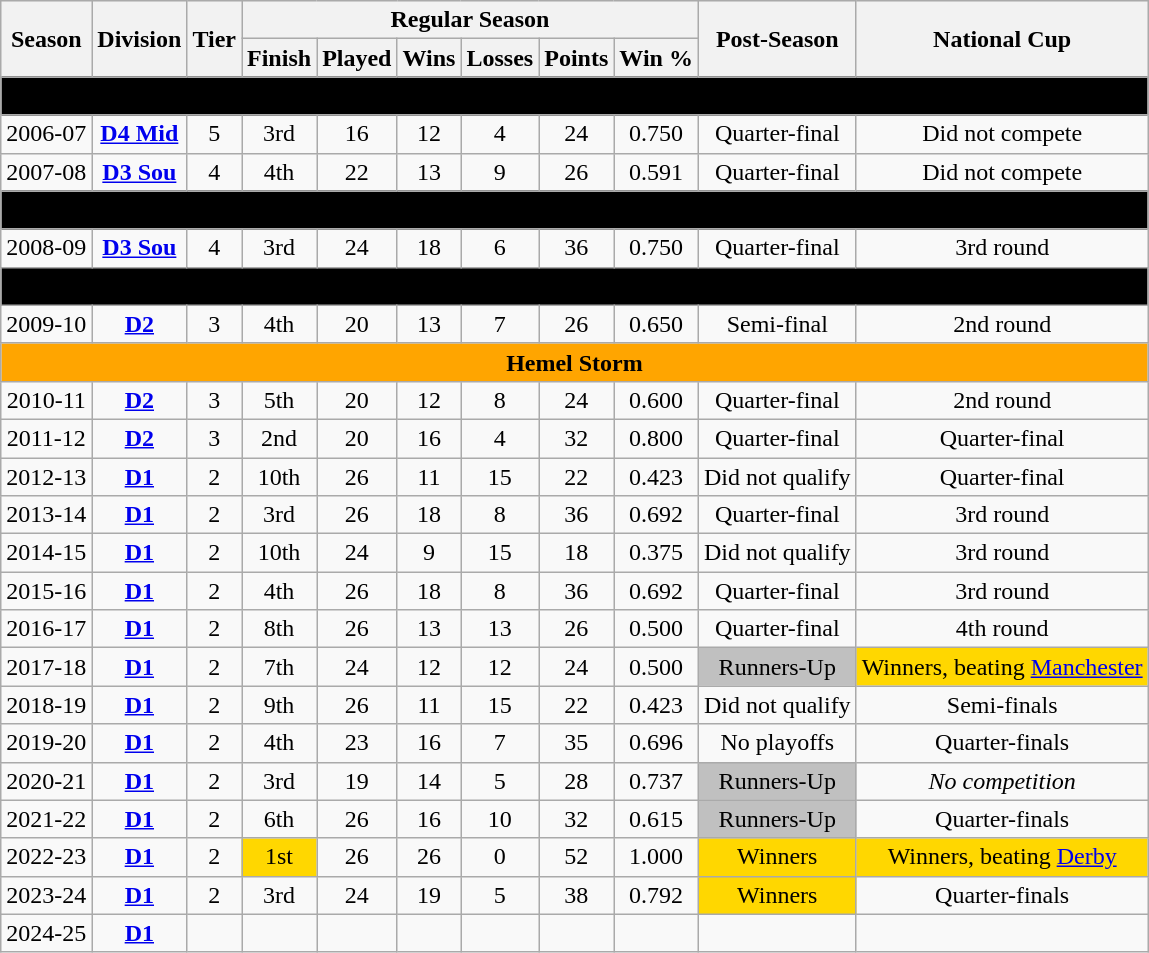<table class="wikitable" style="font-size:100%;">
<tr bgcolor="#efefef">
<th rowspan="2">Season</th>
<th rowspan="2">Division</th>
<th rowspan="2">Tier</th>
<th colspan="6">Regular Season</th>
<th rowspan="2">Post-Season</th>
<th rowspan="2">National Cup</th>
</tr>
<tr>
<th>Finish</th>
<th>Played</th>
<th>Wins</th>
<th>Losses</th>
<th>Points</th>
<th>Win %</th>
</tr>
<tr>
<td colspan="13" align=center bgcolor="black"><span><strong>West Herts Warriors II</strong></span></td>
</tr>
<tr>
<td style="text-align:center;">2006-07</td>
<td style="text-align:center;"><strong><a href='#'>D4 Mid</a></strong></td>
<td style="text-align:center;">5</td>
<td style="text-align:center;">3rd</td>
<td style="text-align:center;">16</td>
<td style="text-align:center;">12</td>
<td style="text-align:center;">4</td>
<td style="text-align:center;">24</td>
<td style="text-align:center;">0.750</td>
<td style="text-align:center;">Quarter-final</td>
<td style="text-align:center;">Did not compete</td>
</tr>
<tr>
<td style="text-align:center;">2007-08</td>
<td style="text-align:center;"><strong><a href='#'>D3 Sou</a></strong></td>
<td style="text-align:center;">4</td>
<td style="text-align:center;">4th</td>
<td style="text-align:center;">22</td>
<td style="text-align:center;">13</td>
<td style="text-align:center;">9</td>
<td style="text-align:center;">26</td>
<td style="text-align:center;">0.591</td>
<td style="text-align:center;">Quarter-final</td>
<td style="text-align:center;">Did not compete</td>
</tr>
<tr>
<td colspan="13" align=center bgcolor="black"><span><strong>Watford Storm</strong></span></td>
</tr>
<tr>
<td style="text-align:center;">2008-09</td>
<td style="text-align:center;"><strong><a href='#'>D3 Sou</a></strong></td>
<td style="text-align:center;">4</td>
<td style="text-align:center;">3rd</td>
<td style="text-align:center;">24</td>
<td style="text-align:center;">18</td>
<td style="text-align:center;">6</td>
<td style="text-align:center;">36</td>
<td style="text-align:center;">0.750</td>
<td style="text-align:center;">Quarter-final</td>
<td style="text-align:center;">3rd round</td>
</tr>
<tr>
<td colspan="13" align=center bgcolor="black"><span><strong>Edmonton Storm</strong></span></td>
</tr>
<tr>
<td style="text-align:center;">2009-10</td>
<td style="text-align:center;"><strong><a href='#'>D2</a></strong></td>
<td style="text-align:center;">3</td>
<td style="text-align:center;">4th</td>
<td style="text-align:center;">20</td>
<td style="text-align:center;">13</td>
<td style="text-align:center;">7</td>
<td style="text-align:center;">26</td>
<td style="text-align:center;">0.650</td>
<td style="text-align:center;">Semi-final</td>
<td style="text-align:center;">2nd round</td>
</tr>
<tr>
<td colspan="13" align=center bgcolor="orange"><span><strong>Hemel Storm</strong></span></td>
</tr>
<tr>
<td style="text-align:center;">2010-11</td>
<td style="text-align:center;"><strong><a href='#'>D2</a></strong></td>
<td style="text-align:center;">3</td>
<td style="text-align:center;">5th</td>
<td style="text-align:center;">20</td>
<td style="text-align:center;">12</td>
<td style="text-align:center;">8</td>
<td style="text-align:center;">24</td>
<td style="text-align:center;">0.600</td>
<td style="text-align:center;">Quarter-final</td>
<td style="text-align:center;">2nd round</td>
</tr>
<tr>
<td style="text-align:center;">2011-12</td>
<td style="text-align:center;"><strong><a href='#'>D2</a></strong></td>
<td style="text-align:center;">3</td>
<td style="text-align:center;">2nd</td>
<td style="text-align:center;">20</td>
<td style="text-align:center;">16</td>
<td style="text-align:center;">4</td>
<td style="text-align:center;">32</td>
<td style="text-align:center;">0.800</td>
<td style="text-align:center;">Quarter-final</td>
<td style="text-align:center;">Quarter-final</td>
</tr>
<tr>
<td style="text-align:center;">2012-13</td>
<td style="text-align:center;"><strong><a href='#'>D1</a></strong></td>
<td style="text-align:center;">2</td>
<td style="text-align:center;">10th</td>
<td style="text-align:center;">26</td>
<td style="text-align:center;">11</td>
<td style="text-align:center;">15</td>
<td style="text-align:center;">22</td>
<td style="text-align:center;">0.423</td>
<td style="text-align:center;">Did not qualify</td>
<td style="text-align:center;">Quarter-final</td>
</tr>
<tr>
<td style="text-align:center;">2013-14</td>
<td style="text-align:center;"><strong><a href='#'>D1</a></strong></td>
<td style="text-align:center;">2</td>
<td style="text-align:center;">3rd</td>
<td style="text-align:center;">26</td>
<td style="text-align:center;">18</td>
<td style="text-align:center;">8</td>
<td style="text-align:center;">36</td>
<td style="text-align:center;">0.692</td>
<td style="text-align:center;">Quarter-final</td>
<td style="text-align:center;">3rd round</td>
</tr>
<tr>
<td style="text-align:center;">2014-15</td>
<td style="text-align:center;"><strong><a href='#'>D1</a></strong></td>
<td style="text-align:center;">2</td>
<td style="text-align:center;">10th</td>
<td style="text-align:center;">24</td>
<td style="text-align:center;">9</td>
<td style="text-align:center;">15</td>
<td style="text-align:center;">18</td>
<td style="text-align:center;">0.375</td>
<td style="text-align:center;">Did not qualify</td>
<td style="text-align:center;">3rd round</td>
</tr>
<tr>
<td style="text-align:center;">2015-16</td>
<td style="text-align:center;"><strong><a href='#'>D1</a></strong></td>
<td style="text-align:center;">2</td>
<td style="text-align:center;">4th</td>
<td style="text-align:center;">26</td>
<td style="text-align:center;">18</td>
<td style="text-align:center;">8</td>
<td style="text-align:center;">36</td>
<td style="text-align:center;">0.692</td>
<td style="text-align:center;">Quarter-final</td>
<td style="text-align:center;">3rd round</td>
</tr>
<tr>
<td style="text-align:center;">2016-17</td>
<td style="text-align:center;"><strong><a href='#'>D1</a></strong></td>
<td style="text-align:center;">2</td>
<td style="text-align:center;">8th</td>
<td style="text-align:center;">26</td>
<td style="text-align:center;">13</td>
<td style="text-align:center;">13</td>
<td style="text-align:center;">26</td>
<td style="text-align:center;">0.500</td>
<td style="text-align:center;">Quarter-final</td>
<td style="text-align:center;">4th round</td>
</tr>
<tr>
<td style="text-align:center;">2017-18</td>
<td style="text-align:center;"><strong><a href='#'>D1</a></strong></td>
<td style="text-align:center;">2</td>
<td style="text-align:center;">7th</td>
<td style="text-align:center;">24</td>
<td style="text-align:center;">12</td>
<td style="text-align:center;">12</td>
<td style="text-align:center;">24</td>
<td style="text-align:center;">0.500</td>
<td style="text-align:center;"bgcolor=silver>Runners-Up</td>
<td style="text-align:center;"bgcolor=gold>Winners, beating <a href='#'>Manchester</a></td>
</tr>
<tr>
<td style="text-align:center;">2018-19</td>
<td style="text-align:center;"><strong><a href='#'>D1</a></strong></td>
<td style="text-align:center;">2</td>
<td style="text-align:center;">9th</td>
<td style="text-align:center;">26</td>
<td style="text-align:center;">11</td>
<td style="text-align:center;">15</td>
<td style="text-align:center;">22</td>
<td style="text-align:center;">0.423</td>
<td style="text-align:center;">Did not qualify</td>
<td style="text-align:center;">Semi-finals</td>
</tr>
<tr>
<td style="text-align:center;">2019-20</td>
<td style="text-align:center;"><strong><a href='#'>D1</a></strong></td>
<td style="text-align:center;">2</td>
<td style="text-align:center;">4th</td>
<td style="text-align:center;">23</td>
<td style="text-align:center;">16</td>
<td style="text-align:center;">7</td>
<td style="text-align:center;">35</td>
<td style="text-align:center;">0.696</td>
<td style="text-align:center;">No playoffs</td>
<td style="text-align:center;">Quarter-finals</td>
</tr>
<tr>
<td style="text-align:center;">2020-21</td>
<td style="text-align:center;"><strong><a href='#'>D1</a></strong></td>
<td style="text-align:center;">2</td>
<td style="text-align:center;">3rd</td>
<td style="text-align:center;">19</td>
<td style="text-align:center;">14</td>
<td style="text-align:center;">5</td>
<td style="text-align:center;">28</td>
<td style="text-align:center;">0.737</td>
<td style="text-align:center;"bgcolor=silver>Runners-Up</td>
<td style="text-align:center;"><em>No competition</em></td>
</tr>
<tr>
<td style="text-align:center;">2021-22</td>
<td style="text-align:center;"><strong><a href='#'>D1</a></strong></td>
<td style="text-align:center;">2</td>
<td style="text-align:center;">6th</td>
<td style="text-align:center;">26</td>
<td style="text-align:center;">16</td>
<td style="text-align:center;">10</td>
<td style="text-align:center;">32</td>
<td style="text-align:center;">0.615</td>
<td style="text-align:center;"bgcolor=silver>Runners-Up</td>
<td style="text-align:center;">Quarter-finals</td>
</tr>
<tr>
<td style="text-align:center;">2022-23</td>
<td style="text-align:center;"><strong><a href='#'>D1</a></strong></td>
<td style="text-align:center;">2</td>
<td style="text-align:center;"bgcolor=gold>1st</td>
<td style="text-align:center;">26</td>
<td style="text-align:center;">26</td>
<td style="text-align:center;">0</td>
<td style="text-align:center;">52</td>
<td style="text-align:center;">1.000</td>
<td style="text-align:center;"bgcolor=gold>Winners</td>
<td style="text-align:center;"bgcolor=gold>Winners, beating <a href='#'>Derby</a></td>
</tr>
<tr>
<td style="text-align:center;">2023-24</td>
<td style="text-align:center;"><strong><a href='#'>D1</a></strong></td>
<td style="text-align:center;">2</td>
<td style="text-align:center;">3rd</td>
<td style="text-align:center;">24</td>
<td style="text-align:center;">19</td>
<td style="text-align:center;">5</td>
<td style="text-align:center;">38</td>
<td style="text-align:center;">0.792</td>
<td style="text-align:center;"bgcolor=gold>Winners</td>
<td style="text-align:center;">Quarter-finals</td>
</tr>
<tr>
<td style="text-align:center;">2024-25</td>
<td style="text-align:center;"><strong><a href='#'>D1</a></strong></td>
<td></td>
<td></td>
<td></td>
<td></td>
<td></td>
<td></td>
<td></td>
<td></td>
<td></td>
</tr>
</table>
